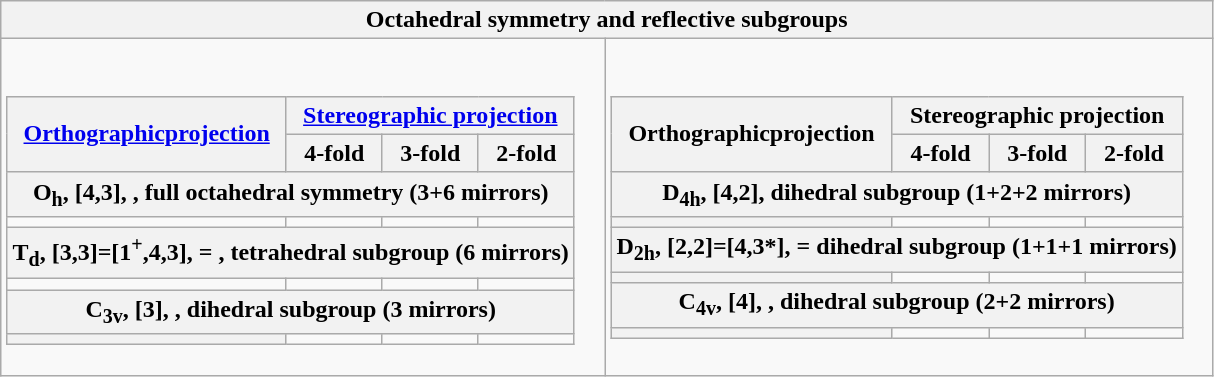<table class="wikitable collapsible collapsed">
<tr>
<th colspan=2>Octahedral symmetry and reflective subgroups</th>
</tr>
<tr valign=top>
<td><br><table class=wikitable>
<tr>
<th rowspan=2><a href='#'>Orthographicprojection</a></th>
<th colspan=3><a href='#'>Stereographic projection</a></th>
</tr>
<tr>
<th>4-fold</th>
<th>3-fold</th>
<th>2-fold</th>
</tr>
<tr>
<th colspan=4>O<sub>h</sub>, [4,3], , full octahedral symmetry (3+6 mirrors)</th>
</tr>
<tr>
<td></td>
<td></td>
<td></td>
<td></td>
</tr>
<tr>
<th colspan=4>T<sub>d</sub>, [3,3]=[1<sup>+</sup>,4,3],  = , tetrahedral subgroup (6 mirrors)</th>
</tr>
<tr>
<td></td>
<td></td>
<td></td>
<td></td>
</tr>
<tr>
<th colspan=4>C<sub>3v</sub>, [3], , dihedral subgroup (3 mirrors)</th>
</tr>
<tr>
<th></th>
<td></td>
<td></td>
<td></td>
</tr>
</table>
</td>
<td><br><table class=wikitable>
<tr>
<th rowspan=2>Orthographicprojection</th>
<th colspan=3>Stereographic projection</th>
</tr>
<tr>
<th>4-fold</th>
<th>3-fold</th>
<th>2-fold</th>
</tr>
<tr>
<th colspan=4>D<sub>4h</sub>, [4,2],  dihedral subgroup (1+2+2 mirrors)</th>
</tr>
<tr>
<th></th>
<td></td>
<td></td>
<td></td>
</tr>
<tr>
<th colspan=4>D<sub>2h</sub>, [2,2]=[4,3*],  = dihedral subgroup (1+1+1 mirrors)</th>
</tr>
<tr>
<th></th>
<td></td>
<td></td>
<td></td>
</tr>
<tr>
<th colspan=4>C<sub>4v</sub>, [4], , dihedral subgroup (2+2 mirrors)</th>
</tr>
<tr>
<th></th>
<td></td>
<td></td>
<td></td>
</tr>
</table>
</td>
</tr>
</table>
